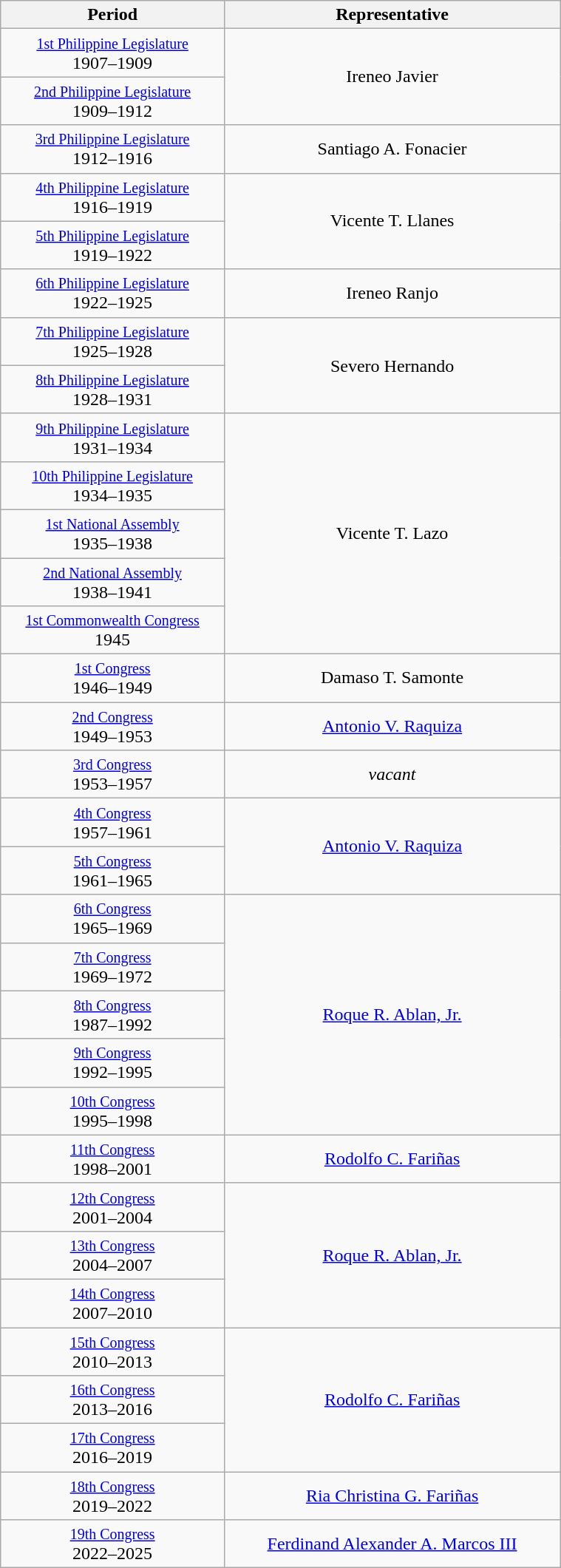<table class="wikitable" style="text-align:center; width:40%;">
<tr>
<th width="40%">Period</th>
<th>Representative</th>
</tr>
<tr>
<td><small><a href='#'>1st Philippine Legislature</a></small><br>1907–1909</td>
<td rowspan="2">Ireneo Javier</td>
</tr>
<tr>
<td><small><a href='#'>2nd Philippine Legislature</a></small><br>1909–1912</td>
</tr>
<tr>
<td><small><a href='#'>3rd Philippine Legislature</a></small><br>1912–1916</td>
<td>Santiago A. Fonacier</td>
</tr>
<tr>
<td><small><a href='#'>4th Philippine Legislature</a></small><br>1916–1919</td>
<td rowspan="2">Vicente T. Llanes</td>
</tr>
<tr>
<td><small><a href='#'>5th Philippine Legislature</a></small><br>1919–1922</td>
</tr>
<tr>
<td><small><a href='#'>6th Philippine Legislature</a></small><br>1922–1925</td>
<td>Ireneo Ranjo</td>
</tr>
<tr>
<td><small><a href='#'>7th Philippine Legislature</a></small><br>1925–1928</td>
<td rowspan="2">Severo Hernando</td>
</tr>
<tr>
<td><small><a href='#'>8th Philippine Legislature</a></small><br>1928–1931</td>
</tr>
<tr>
<td><small><a href='#'>9th Philippine Legislature</a></small><br>1931–1934</td>
<td rowspan="5">Vicente T. Lazo</td>
</tr>
<tr>
<td><small><a href='#'>10th Philippine Legislature</a></small><br>1934–1935</td>
</tr>
<tr>
<td><small><a href='#'>1st National Assembly</a></small><br>1935–1938</td>
</tr>
<tr>
<td><small><a href='#'>2nd National Assembly</a></small><br>1938–1941</td>
</tr>
<tr>
<td><small><a href='#'>1st Commonwealth Congress</a></small><br>1945</td>
</tr>
<tr>
<td><small><a href='#'>1st Congress</a></small><br>1946–1949</td>
<td>Damaso T. Samonte</td>
</tr>
<tr>
<td><small><a href='#'>2nd Congress</a></small><br>1949–1953</td>
<td rowspan="2"><a href='#'>Antonio V. Raquiza</a></td>
</tr>
<tr>
<td rowspan="2"><small><a href='#'>3rd Congress</a></small><br>1953–1957</td>
</tr>
<tr>
<td><em>vacant</em></td>
</tr>
<tr>
<td><small><a href='#'>4th Congress</a></small><br>1957–1961</td>
<td rowspan="3"><a href='#'>Antonio V. Raquiza</a></td>
</tr>
<tr>
<td><small><a href='#'>5th Congress</a></small><br>1961–1965</td>
</tr>
<tr>
<td rowspan="2"><small><a href='#'>6th Congress</a></small><br>1965–1969</td>
</tr>
<tr>
<td rowspan="5"><a href='#'>Roque R. Ablan, Jr.</a></td>
</tr>
<tr>
<td><small><a href='#'>7th Congress</a></small><br>1969–1972</td>
</tr>
<tr>
<td><small><a href='#'>8th Congress</a></small><br>1987–1992</td>
</tr>
<tr>
<td><small><a href='#'>9th Congress</a></small><br>1992–1995</td>
</tr>
<tr>
<td><small><a href='#'>10th Congress</a></small><br>1995–1998</td>
</tr>
<tr>
<td><small><a href='#'>11th Congress</a></small><br>1998–2001</td>
<td><a href='#'>Rodolfo C. Fariñas</a></td>
</tr>
<tr>
<td><small><a href='#'>12th Congress</a></small><br>2001–2004</td>
<td rowspan="3"><a href='#'>Roque R. Ablan, Jr.</a></td>
</tr>
<tr>
<td><small><a href='#'>13th Congress</a></small><br>2004–2007</td>
</tr>
<tr>
<td><small><a href='#'>14th Congress</a></small><br>2007–2010</td>
</tr>
<tr>
<td><small><a href='#'>15th Congress</a></small><br>2010–2013</td>
<td rowspan="3"><a href='#'>Rodolfo C. Fariñas</a></td>
</tr>
<tr>
<td><small><a href='#'>16th Congress</a></small><br>2013–2016</td>
</tr>
<tr>
<td><small><a href='#'>17th Congress</a></small><br>2016–2019</td>
</tr>
<tr>
<td><small><a href='#'>18th Congress</a></small><br>2019–2022</td>
<td><a href='#'>Ria Christina G. Fariñas</a></td>
</tr>
<tr>
<td><small><a href='#'>19th Congress</a></small><br>2022–2025</td>
<td><a href='#'>Ferdinand Alexander A. Marcos III</a></td>
</tr>
</table>
